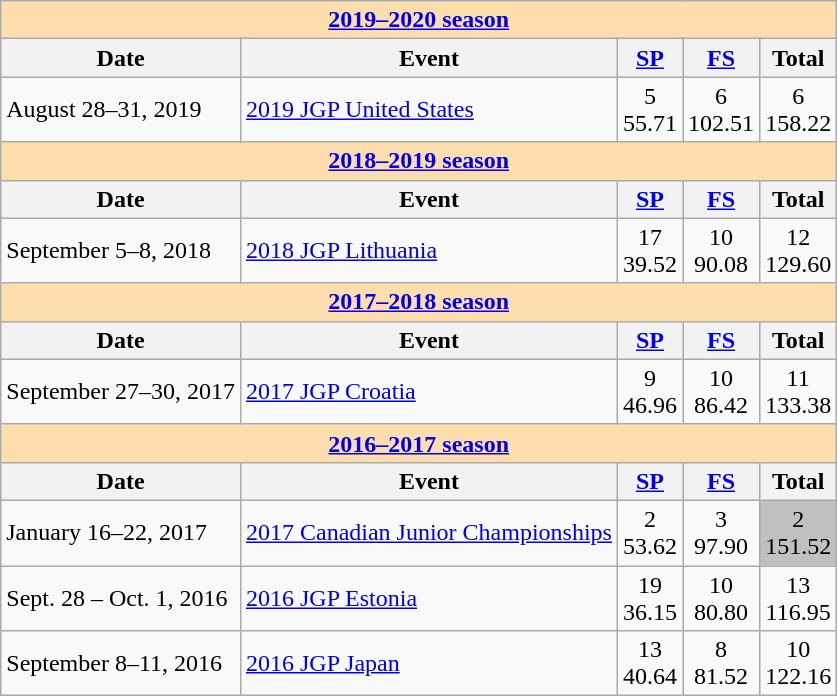<table class="wikitable">
<tr>
<td style="background-color: #ffdead; " colspan=5 align=center><a href='#'><strong>2019–2020 season</strong></a></td>
</tr>
<tr>
<th>Date</th>
<th>Event</th>
<th><a href='#'>SP</a></th>
<th><a href='#'>FS</a></th>
<th>Total</th>
</tr>
<tr>
<td>August 28–31, 2019</td>
<td><a href='#'>2019 JGP United States</a></td>
<td align=center>5 <br> 55.71</td>
<td align=center>6 <br> 102.51</td>
<td align=center>6 <br> 158.22</td>
</tr>
<tr>
<td style="background-color: #ffdead; " colspan=5 align=center><a href='#'><strong>2018–2019 season</strong></a></td>
</tr>
<tr>
<th>Date</th>
<th>Event</th>
<th><a href='#'>SP</a></th>
<th><a href='#'>FS</a></th>
<th>Total</th>
</tr>
<tr>
<td>September 5–8, 2018</td>
<td><a href='#'>2018 JGP Lithuania</a></td>
<td align=center>17 <br> 39.52</td>
<td align=center>10 <br> 90.08</td>
<td align=center>12 <br> 129.60</td>
</tr>
<tr>
<td style="background-color: #ffdead; " colspan=5 align=center><a href='#'><strong>2017–2018 season</strong></a></td>
</tr>
<tr>
<th>Date</th>
<th>Event</th>
<th><a href='#'>SP</a></th>
<th><a href='#'>FS</a></th>
<th>Total</th>
</tr>
<tr>
<td>September 27–30, 2017</td>
<td><a href='#'>2017 JGP Croatia</a></td>
<td align=center>9 <br> 46.96</td>
<td align=center>10 <br> 86.42</td>
<td align=center>11 <br> 133.38</td>
</tr>
<tr>
<td style="background-color: #ffdead; " colspan=5 align=center><a href='#'><strong>2016–2017 season</strong></a></td>
</tr>
<tr>
<th>Date</th>
<th>Event</th>
<th><a href='#'>SP</a></th>
<th><a href='#'>FS</a></th>
<th>Total</th>
</tr>
<tr>
<td>January 16–22, 2017</td>
<td><a href='#'>2017 Canadian Junior Championships</a></td>
<td align=center>2 <br> 53.62</td>
<td align=center>3 <br> 97.90</td>
<td align=center bgcolor=silver>2 <br> 151.52</td>
</tr>
<tr>
<td>Sept. 28 – Oct. 1, 2016</td>
<td><a href='#'>2016 JGP Estonia</a></td>
<td align=center>19 <br> 36.15</td>
<td align=center>10 <br> 80.80</td>
<td align=center>13 <br> 116.95</td>
</tr>
<tr>
<td>September 8–11, 2016</td>
<td><a href='#'>2016 JGP Japan</a></td>
<td align=center>13 <br> 40.64</td>
<td align=center>8 <br> 81.52</td>
<td align=center>10 <br> 122.16</td>
</tr>
</table>
